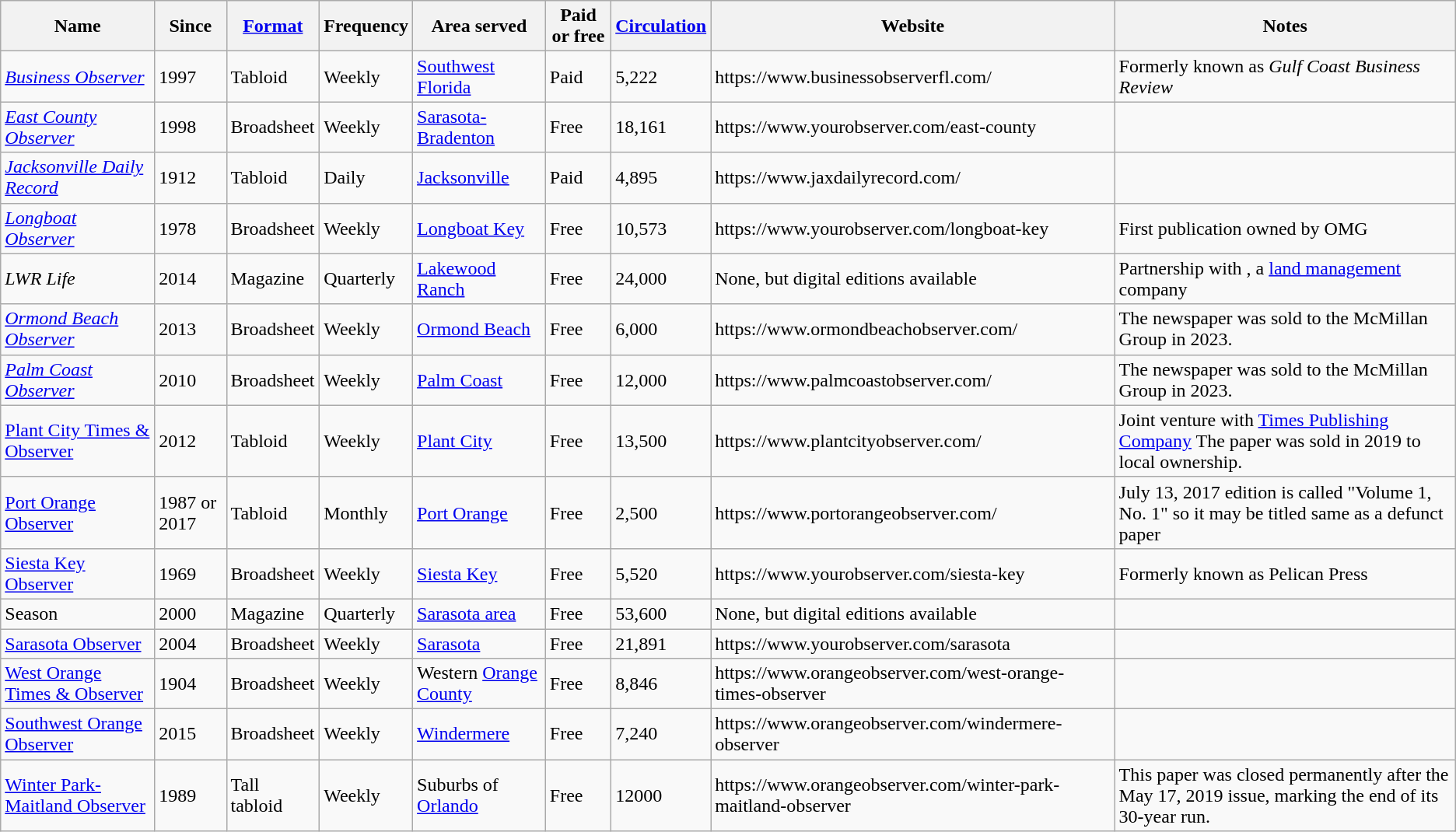<table class="wikitable sortable">
<tr>
<th>Name</th>
<th>Since</th>
<th><a href='#'>Format</a></th>
<th>Frequency</th>
<th>Area served</th>
<th>Paid or free</th>
<th><a href='#'>Circulation</a></th>
<th>Website</th>
<th>Notes</th>
</tr>
<tr>
<td><em><a href='#'>Business Observer</a></em></td>
<td>1997</td>
<td>Tabloid</td>
<td>Weekly</td>
<td><a href='#'>Southwest Florida</a></td>
<td>Paid</td>
<td>5,222</td>
<td>https://www.businessobserverfl.com/</td>
<td>Formerly known as <em>Gulf Coast Business Review</em></td>
</tr>
<tr>
<td><em><a href='#'>East County Observer</a></em></td>
<td>1998</td>
<td>Broadsheet</td>
<td>Weekly</td>
<td><a href='#'>Sarasota-Bradenton</a></td>
<td>Free</td>
<td>18,161</td>
<td>https://www.yourobserver.com/east-county</td>
<td></td>
</tr>
<tr>
<td><em><a href='#'>Jacksonville Daily Record</a></em></td>
<td>1912</td>
<td>Tabloid</td>
<td>Daily</td>
<td><a href='#'>Jacksonville</a></td>
<td>Paid</td>
<td>4,895</td>
<td>https://www.jaxdailyrecord.com/</td>
<td></td>
</tr>
<tr>
<td><em><a href='#'>Longboat Observer</a></em></td>
<td>1978</td>
<td>Broadsheet</td>
<td>Weekly</td>
<td><a href='#'>Longboat Key</a></td>
<td>Free</td>
<td>10,573</td>
<td>https://www.yourobserver.com/longboat-key</td>
<td>First publication owned by OMG</td>
</tr>
<tr>
<td><em>LWR Life</em></td>
<td>2014</td>
<td>Magazine</td>
<td>Quarterly</td>
<td><a href='#'>Lakewood Ranch</a></td>
<td>Free</td>
<td>24,000</td>
<td>None, but digital editions available </td>
<td>Partnership with , a <a href='#'>land management</a> company</td>
</tr>
<tr>
<td><em><a href='#'>Ormond Beach Observer</a></em></td>
<td>2013</td>
<td>Broadsheet</td>
<td>Weekly</td>
<td><a href='#'>Ormond Beach</a></td>
<td>Free</td>
<td>6,000</td>
<td>https://www.ormondbeachobserver.com/</td>
<td>The newspaper was sold to the McMillan Group in 2023.</td>
</tr>
<tr>
<td><em><a href='#'>Palm Coast Observer</a><strong></td>
<td>2010</td>
<td>Broadsheet</td>
<td>Weekly</td>
<td><a href='#'>Palm Coast</a></td>
<td>Free</td>
<td>12,000</td>
<td>https://www.palmcoastobserver.com/</td>
<td>The newspaper was sold to the McMillan Group in 2023.</td>
</tr>
<tr>
<td></em><a href='#'>Plant City Times & Observer</a><em></td>
<td>2012</td>
<td>Tabloid</td>
<td>Weekly</td>
<td><a href='#'>Plant City</a></td>
<td>Free</td>
<td>13,500</td>
<td>https://www.plantcityobserver.com/</td>
<td>Joint venture with <a href='#'>Times Publishing Company</a> The paper was sold in 2019 to local ownership.</td>
</tr>
<tr>
<td></em><a href='#'>Port Orange Observer</a><em></td>
<td>1987 or 2017</td>
<td>Tabloid</td>
<td>Monthly</td>
<td><a href='#'>Port Orange</a></td>
<td>Free</td>
<td>2,500</td>
<td>https://www.portorangeobserver.com/</td>
<td>July 13, 2017 edition is called "Volume 1, No. 1" so it may be titled same as a defunct paper</td>
</tr>
<tr>
<td></em><a href='#'>Siesta Key Observer</a><em></td>
<td>1969</td>
<td>Broadsheet</td>
<td>Weekly</td>
<td><a href='#'>Siesta Key</a></td>
<td>Free</td>
<td>5,520</td>
<td>https://www.yourobserver.com/siesta-key</td>
<td>Formerly known as </em>Pelican Press<em></td>
</tr>
<tr>
<td></em>Season<em></td>
<td>2000</td>
<td>Magazine</td>
<td>Quarterly</td>
<td><a href='#'>Sarasota area</a></td>
<td>Free</td>
<td>53,600</td>
<td>None, but digital editions available </td>
<td></td>
</tr>
<tr>
<td></em><a href='#'>Sarasota Observer</a><em></td>
<td>2004</td>
<td>Broadsheet</td>
<td>Weekly</td>
<td><a href='#'>Sarasota</a></td>
<td>Free</td>
<td>21,891</td>
<td>https://www.yourobserver.com/sarasota</td>
<td></td>
</tr>
<tr>
<td></em><a href='#'>West Orange Times & Observer</a><em></td>
<td>1904</td>
<td>Broadsheet</td>
<td>Weekly</td>
<td>Western <a href='#'>Orange County</a></td>
<td>Free</td>
<td>8,846</td>
<td>https://www.orangeobserver.com/west-orange-times-observer</td>
<td></td>
</tr>
<tr>
<td></em><a href='#'>Southwest Orange Observer</a><em></td>
<td>2015</td>
<td>Broadsheet</td>
<td>Weekly</td>
<td><a href='#'>Windermere</a></td>
<td>Free</td>
<td>7,240</td>
<td>https://www.orangeobserver.com/windermere-observer</td>
</tr>
<tr>
<td></em><a href='#'>Winter Park-Maitland Observer</a><em></td>
<td>1989</td>
<td>Tall tabloid</td>
<td>Weekly</td>
<td>Suburbs of <a href='#'>Orlando</a></td>
<td>Free</td>
<td>12000</td>
<td>https://www.orangeobserver.com/winter-park-maitland-observer</td>
<td>This paper was closed permanently after the May 17, 2019 issue, marking the end of its 30-year run.</td>
</tr>
</table>
